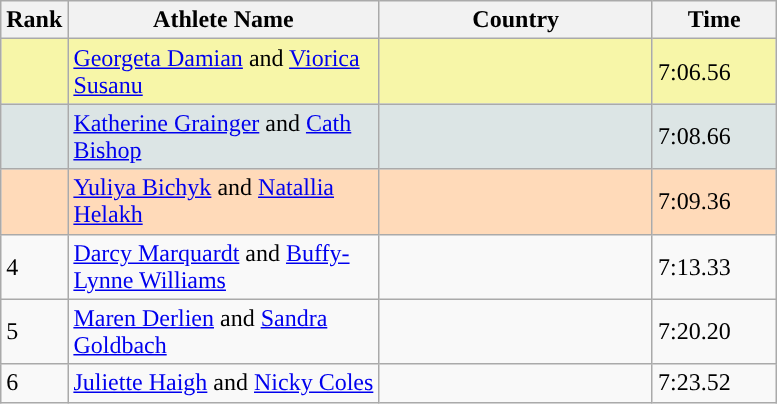<table class="wikitable sortable">
<tr>
<th width=25>Rank</th>
<th width=200>Athlete Name</th>
<th width=175>Country</th>
<th width=75>Time</th>
</tr>
<tr style="background:#F7F6A8;”">
<td></td>
<td><a href='#'>Georgeta Damian</a> and <a href='#'>Viorica Susanu</a></td>
<td></td>
<td>7:06.56</td>
</tr>
<tr style="background:#DCE5E5;”">
<td></td>
<td><a href='#'>Katherine Grainger</a> and <a href='#'>Cath Bishop</a></td>
<td></td>
<td>7:08.66</td>
</tr>
<tr style="background:#FFDAB9;">
<td></td>
<td><a href='#'>Yuliya Bichyk</a> and <a href='#'>Natallia Helakh</a></td>
<td></td>
<td>7:09.36</td>
</tr>
<tr>
<td>4</td>
<td><a href='#'>Darcy Marquardt</a> and <a href='#'>Buffy-Lynne Williams</a></td>
<td></td>
<td>7:13.33</td>
</tr>
<tr>
<td>5</td>
<td><a href='#'>Maren Derlien</a> and <a href='#'>Sandra Goldbach</a></td>
<td></td>
<td>7:20.20</td>
</tr>
<tr>
<td>6</td>
<td><a href='#'>Juliette Haigh</a> and <a href='#'>Nicky Coles</a></td>
<td></td>
<td>7:23.52</td>
</tr>
</table>
